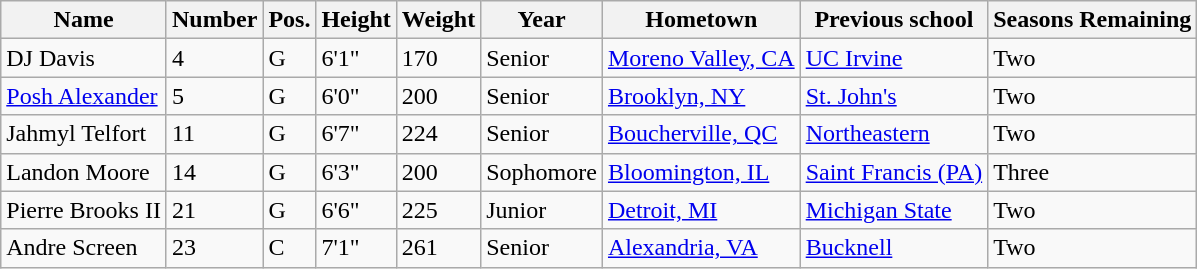<table class="wikitable sortable" border="1">
<tr>
<th>Name</th>
<th>Number</th>
<th>Pos.</th>
<th>Height</th>
<th>Weight</th>
<th>Year</th>
<th>Hometown</th>
<th class="unsortable">Previous school</th>
<th>Seasons Remaining</th>
</tr>
<tr>
<td>DJ Davis</td>
<td>4</td>
<td>G</td>
<td>6'1"</td>
<td>170</td>
<td>Senior</td>
<td><a href='#'>Moreno Valley, CA</a></td>
<td><a href='#'>UC Irvine</a></td>
<td>Two</td>
</tr>
<tr>
<td><a href='#'>Posh Alexander</a></td>
<td>5</td>
<td>G</td>
<td>6'0"</td>
<td>200</td>
<td>Senior</td>
<td><a href='#'>Brooklyn, NY</a></td>
<td><a href='#'>St. John's</a></td>
<td>Two</td>
</tr>
<tr>
<td>Jahmyl Telfort</td>
<td>11</td>
<td>G</td>
<td>6'7"</td>
<td>224</td>
<td>Senior</td>
<td><a href='#'>Boucherville, QC</a></td>
<td><a href='#'>Northeastern</a></td>
<td>Two</td>
</tr>
<tr>
<td>Landon Moore</td>
<td>14</td>
<td>G</td>
<td>6'3"</td>
<td>200</td>
<td>Sophomore</td>
<td><a href='#'>Bloomington, IL</a></td>
<td><a href='#'>Saint Francis (PA)</a></td>
<td>Three</td>
</tr>
<tr>
<td>Pierre Brooks II</td>
<td>21</td>
<td>G</td>
<td>6'6"</td>
<td>225</td>
<td>Junior</td>
<td><a href='#'>Detroit, MI</a></td>
<td><a href='#'>Michigan State</a></td>
<td>Two</td>
</tr>
<tr>
<td>Andre Screen</td>
<td>23</td>
<td>C</td>
<td>7'1"</td>
<td>261</td>
<td>Senior</td>
<td><a href='#'>Alexandria, VA</a></td>
<td><a href='#'>Bucknell</a></td>
<td>Two</td>
</tr>
</table>
